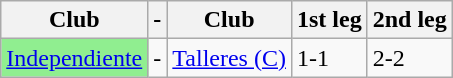<table class="wikitable" style="text-align:left;">
<tr>
<th>Club</th>
<th>-</th>
<th>Club</th>
<th>1st leg</th>
<th>2nd leg</th>
</tr>
<tr>
<td bgcolor=lightgreen><a href='#'>Independiente</a></td>
<td>-</td>
<td><a href='#'>Talleres (C)</a></td>
<td>1-1</td>
<td>2-2</td>
</tr>
</table>
